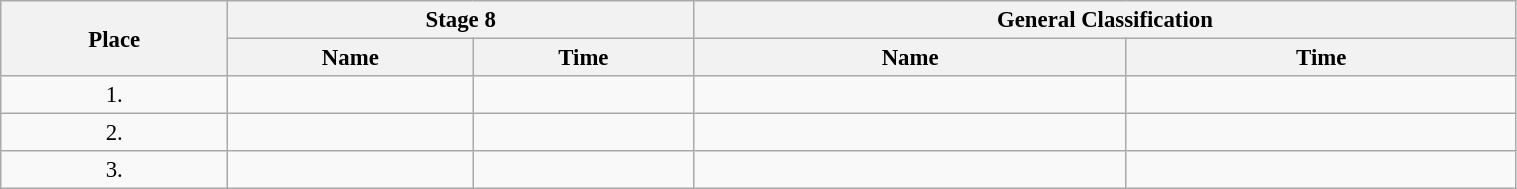<table class=wikitable style="font-size:95%" width="80%">
<tr>
<th rowspan="2">Place</th>
<th colspan="2">Stage 8</th>
<th colspan="2">General Classification</th>
</tr>
<tr>
<th>Name</th>
<th>Time</th>
<th>Name</th>
<th>Time</th>
</tr>
<tr>
<td align="center">1.</td>
<td></td>
<td></td>
<td></td>
<td></td>
</tr>
<tr>
<td align="center">2.</td>
<td></td>
<td></td>
<td></td>
<td></td>
</tr>
<tr>
<td align="center">3.</td>
<td></td>
<td></td>
<td></td>
<td></td>
</tr>
</table>
